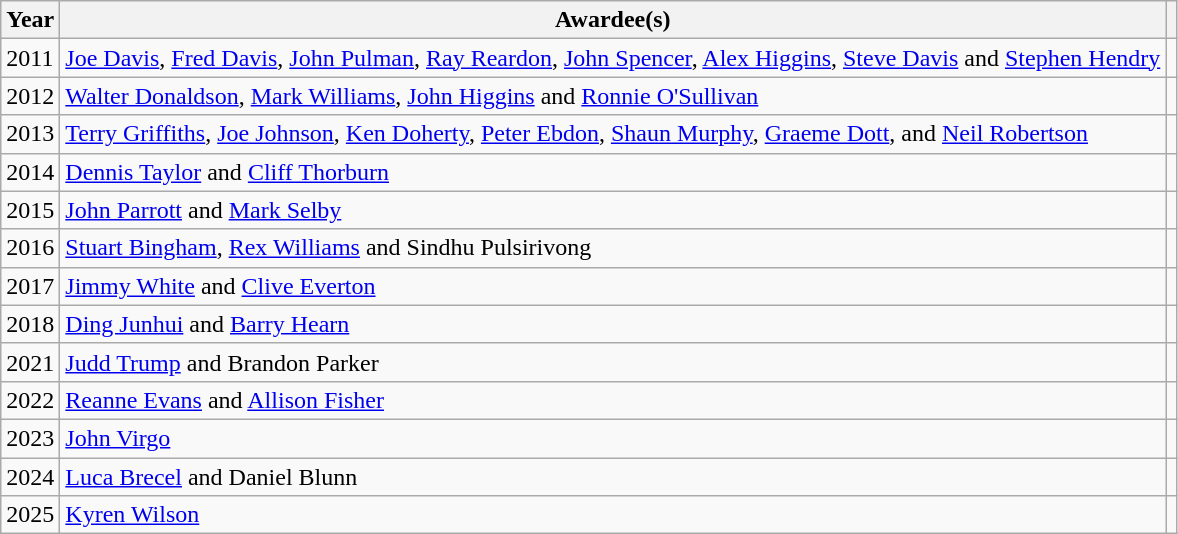<table class="sortable wikitable plainrowheaders">
<tr>
<th scope="col">Year</th>
<th scope="col">Awardee(s)</th>
<th scope="col" align="center" class=unsortable></th>
</tr>
<tr>
<td>2011</td>
<td><a href='#'>Joe Davis</a>, <a href='#'>Fred Davis</a>, <a href='#'>John Pulman</a>, <a href='#'>Ray Reardon</a>, <a href='#'>John Spencer</a>, <a href='#'>Alex Higgins</a>, <a href='#'>Steve Davis</a> and <a href='#'>Stephen Hendry</a></td>
<td></td>
</tr>
<tr>
<td>2012</td>
<td><a href='#'>Walter Donaldson</a>, <a href='#'>Mark Williams</a>, <a href='#'>John Higgins</a> and <a href='#'>Ronnie O'Sullivan</a></td>
<td></td>
</tr>
<tr>
<td>2013</td>
<td><a href='#'>Terry Griffiths</a>, <a href='#'>Joe Johnson</a>, <a href='#'>Ken Doherty</a>, <a href='#'>Peter Ebdon</a>, <a href='#'>Shaun Murphy</a>, <a href='#'>Graeme Dott</a>, and <a href='#'>Neil Robertson</a></td>
<td></td>
</tr>
<tr>
<td>2014</td>
<td><a href='#'>Dennis Taylor</a> and <a href='#'>Cliff Thorburn</a></td>
<td></td>
</tr>
<tr>
<td>2015</td>
<td><a href='#'>John Parrott</a> and <a href='#'>Mark Selby</a></td>
<td></td>
</tr>
<tr>
<td>2016</td>
<td><a href='#'>Stuart Bingham</a>, <a href='#'>Rex Williams</a> and Sindhu Pulsirivong</td>
<td></td>
</tr>
<tr>
<td>2017</td>
<td><a href='#'>Jimmy White</a> and <a href='#'>Clive Everton</a></td>
<td></td>
</tr>
<tr>
<td>2018</td>
<td><a href='#'>Ding Junhui</a> and <a href='#'>Barry Hearn</a></td>
<td></td>
</tr>
<tr>
<td>2021</td>
<td><a href='#'>Judd Trump</a> and Brandon Parker</td>
<td></td>
</tr>
<tr>
<td>2022</td>
<td><a href='#'>Reanne Evans</a> and <a href='#'>Allison Fisher</a></td>
<td></td>
</tr>
<tr>
<td>2023</td>
<td><a href='#'>John Virgo</a></td>
<td></td>
</tr>
<tr>
<td>2024</td>
<td><a href='#'>Luca Brecel</a> and Daniel Blunn</td>
<td></td>
</tr>
<tr>
<td>2025</td>
<td><a href='#'>Kyren Wilson</a></td>
<td></td>
</tr>
</table>
